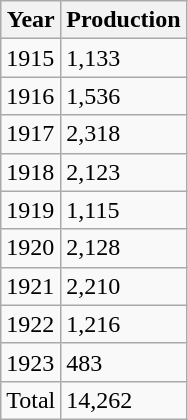<table class="wikitable sortable">
<tr>
<th>Year</th>
<th>Production</th>
</tr>
<tr>
<td>1915</td>
<td>1,133</td>
</tr>
<tr>
<td>1916</td>
<td>1,536</td>
</tr>
<tr>
<td>1917</td>
<td>2,318</td>
</tr>
<tr>
<td>1918</td>
<td>2,123</td>
</tr>
<tr>
<td>1919</td>
<td>1,115</td>
</tr>
<tr>
<td>1920</td>
<td>2,128</td>
</tr>
<tr>
<td>1921</td>
<td>2,210</td>
</tr>
<tr>
<td>1922</td>
<td>1,216</td>
</tr>
<tr>
<td>1923</td>
<td>483</td>
</tr>
<tr>
<td>Total</td>
<td>14,262</td>
</tr>
</table>
